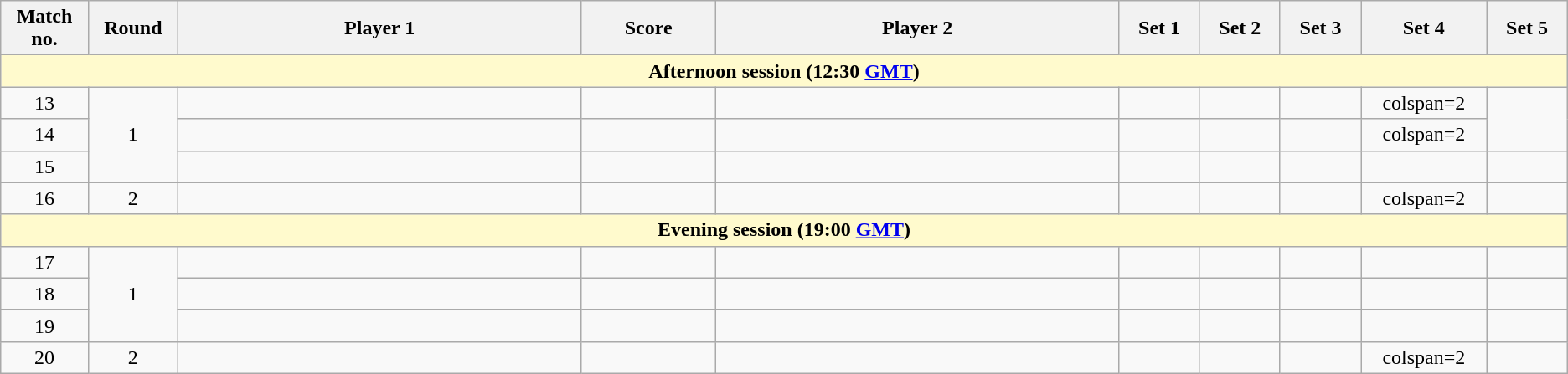<table class="wikitable">
<tr>
<th width="2%">Match no.</th>
<th width="2%">Round</th>
<th width="15%">Player 1</th>
<th width="5%">Score</th>
<th width="15%">Player 2</th>
<th width="3%">Set 1</th>
<th width="3%">Set 2</th>
<th width="3%">Set 3</th>
<th width="3%">Set 4</th>
<th width="3%">Set 5</th>
</tr>
<tr>
<td colspan="10" style="text-align:center; background-color:#FFFACD"><strong>Afternoon session (12:30 <a href='#'>GMT</a>)</strong></td>
</tr>
<tr style=text-align:center;">
<td>13</td>
<td rowspan=3>1</td>
<td></td>
<td></td>
<td></td>
<td></td>
<td></td>
<td></td>
<td>colspan=2</td>
</tr>
<tr style=text-align:center;">
<td>14</td>
<td></td>
<td></td>
<td></td>
<td></td>
<td></td>
<td></td>
<td>colspan=2</td>
</tr>
<tr style=text-align:center;">
<td>15</td>
<td></td>
<td></td>
<td></td>
<td></td>
<td></td>
<td></td>
<td></td>
<td></td>
</tr>
<tr style=text-align:center;">
<td>16</td>
<td>2</td>
<td></td>
<td></td>
<td></td>
<td></td>
<td></td>
<td></td>
<td>colspan=2</td>
</tr>
<tr>
<td colspan="10" style="text-align:center; background-color:#FFFACD"><strong>Evening session (19:00 <a href='#'>GMT</a>)</strong></td>
</tr>
<tr style=text-align:center;">
<td>17</td>
<td rowspan=3>1</td>
<td></td>
<td></td>
<td></td>
<td></td>
<td></td>
<td></td>
<td></td>
<td></td>
</tr>
<tr style=text-align:center;">
<td>18</td>
<td></td>
<td></td>
<td></td>
<td></td>
<td></td>
<td></td>
<td></td>
<td></td>
</tr>
<tr style=text-align:center;">
<td>19</td>
<td></td>
<td></td>
<td></td>
<td></td>
<td></td>
<td></td>
<td></td>
<td></td>
</tr>
<tr style=text-align:center;">
<td>20</td>
<td>2</td>
<td></td>
<td></td>
<td></td>
<td></td>
<td></td>
<td></td>
<td>colspan=2</td>
</tr>
</table>
